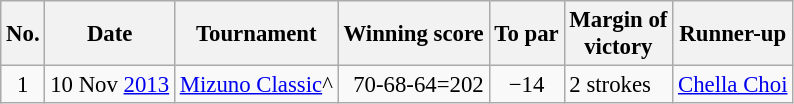<table class="wikitable" style="font-size:95%;">
<tr>
<th>No.</th>
<th>Date</th>
<th>Tournament</th>
<th>Winning score</th>
<th>To par</th>
<th>Margin of<br>victory</th>
<th>Runner-up</th>
</tr>
<tr>
<td align=center>1</td>
<td align=right>10 Nov <a href='#'>2013</a></td>
<td><a href='#'>Mizuno Classic</a>^</td>
<td align=right>70-68-64=202</td>
<td align=center>−14</td>
<td>2 strokes</td>
<td> <a href='#'>Chella Choi</a></td>
</tr>
</table>
